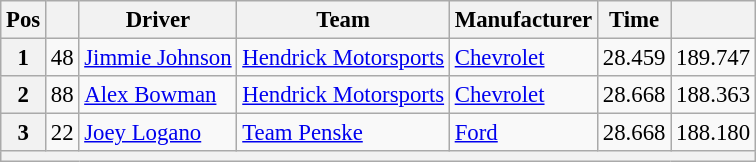<table class="wikitable" style="font-size:95%">
<tr>
<th>Pos</th>
<th></th>
<th>Driver</th>
<th>Team</th>
<th>Manufacturer</th>
<th>Time</th>
<th></th>
</tr>
<tr>
<th>1</th>
<td>48</td>
<td><a href='#'>Jimmie Johnson</a></td>
<td><a href='#'>Hendrick Motorsports</a></td>
<td><a href='#'>Chevrolet</a></td>
<td>28.459</td>
<td>189.747</td>
</tr>
<tr>
<th>2</th>
<td>88</td>
<td><a href='#'>Alex Bowman</a></td>
<td><a href='#'>Hendrick Motorsports</a></td>
<td><a href='#'>Chevrolet</a></td>
<td>28.668</td>
<td>188.363</td>
</tr>
<tr>
<th>3</th>
<td>22</td>
<td><a href='#'>Joey Logano</a></td>
<td><a href='#'>Team Penske</a></td>
<td><a href='#'>Ford</a></td>
<td>28.668</td>
<td>188.180</td>
</tr>
<tr>
<th colspan="7"></th>
</tr>
</table>
